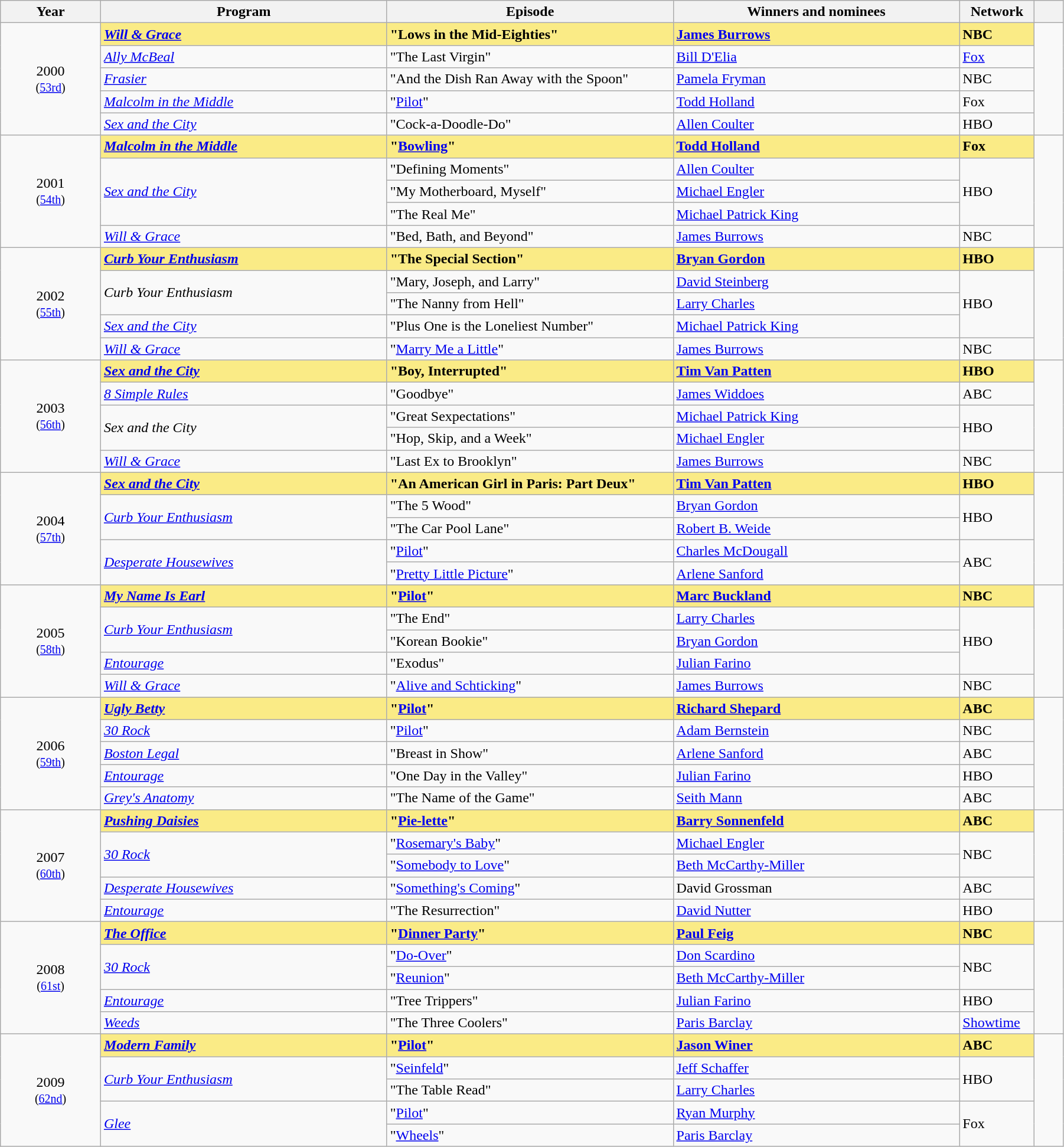<table class="wikitable" width="95%" cellpadding="5">
<tr>
<th width="7%">Year</th>
<th width="20%">Program</th>
<th width="20%">Episode</th>
<th width="20%">Winners and nominees</th>
<th width="3%">Network</th>
<th width="2%"></th>
</tr>
<tr>
<td rowspan=5 style="text-align:center;">2000<br><small>(<a href='#'>53rd</a>)</small></td>
<td style="background:#FAEB86;"><strong><em><a href='#'>Will & Grace</a></em></strong></td>
<td style="background:#FAEB86;"><strong>"Lows in the Mid-Eighties"</strong></td>
<td style="background:#FAEB86;"><strong><a href='#'>James Burrows</a></strong></td>
<td style="background:#FAEB86;"><strong>NBC</strong></td>
<td rowspan="5" style="text-align:center;"></td>
</tr>
<tr>
<td><em><a href='#'>Ally McBeal</a></em></td>
<td>"The Last Virgin"</td>
<td><a href='#'>Bill D'Elia</a></td>
<td><a href='#'>Fox</a></td>
</tr>
<tr>
<td><em><a href='#'>Frasier</a></em></td>
<td>"And the Dish Ran Away with the Spoon"</td>
<td><a href='#'>Pamela Fryman</a></td>
<td>NBC</td>
</tr>
<tr>
<td><em><a href='#'>Malcolm in the Middle</a></em></td>
<td>"<a href='#'>Pilot</a>"</td>
<td><a href='#'>Todd Holland</a></td>
<td>Fox</td>
</tr>
<tr>
<td><em><a href='#'>Sex and the City</a></em></td>
<td>"Cock-a-Doodle-Do"</td>
<td><a href='#'>Allen Coulter</a></td>
<td>HBO</td>
</tr>
<tr>
<td rowspan=5 style="text-align:center;">2001<br><small>(<a href='#'>54th</a>)</small></td>
<td style="background:#FAEB86;"><strong><em><a href='#'>Malcolm in the Middle</a></em></strong></td>
<td style="background:#FAEB86;"><strong>"<a href='#'>Bowling</a>"</strong></td>
<td style="background:#FAEB86;"><strong><a href='#'>Todd Holland</a></strong></td>
<td style="background:#FAEB86;"><strong>Fox</strong></td>
<td rowspan="5" style="text-align:center;"></td>
</tr>
<tr>
<td rowspan=3><em><a href='#'>Sex and the City</a></em></td>
<td>"Defining Moments"</td>
<td><a href='#'>Allen Coulter</a></td>
<td rowspan=3>HBO</td>
</tr>
<tr>
<td>"My Motherboard, Myself"</td>
<td><a href='#'>Michael Engler</a></td>
</tr>
<tr>
<td>"The Real Me"</td>
<td><a href='#'>Michael Patrick King</a></td>
</tr>
<tr>
<td><em><a href='#'>Will & Grace</a></em></td>
<td>"Bed, Bath, and Beyond"</td>
<td><a href='#'>James Burrows</a></td>
<td>NBC</td>
</tr>
<tr>
<td rowspan=5 style="text-align:center;">2002<br><small>(<a href='#'>55th</a>)</small></td>
<td style="background:#FAEB86;"><strong><em><a href='#'>Curb Your Enthusiasm</a></em></strong></td>
<td style="background:#FAEB86;"><strong>"The Special Section"</strong></td>
<td style="background:#FAEB86;"><strong><a href='#'>Bryan Gordon</a></strong></td>
<td style="background:#FAEB86;"><strong>HBO</strong></td>
<td rowspan="5" style="text-align:center;"></td>
</tr>
<tr>
<td rowspan=2><em>Curb Your Enthusiasm</em></td>
<td>"Mary, Joseph, and Larry"</td>
<td><a href='#'>David Steinberg</a></td>
<td rowspan=3>HBO</td>
</tr>
<tr>
<td>"The Nanny from Hell"</td>
<td><a href='#'>Larry Charles</a></td>
</tr>
<tr>
<td><em><a href='#'>Sex and the City</a></em></td>
<td>"Plus One is the Loneliest Number"</td>
<td><a href='#'>Michael Patrick King</a></td>
</tr>
<tr>
<td><em><a href='#'>Will & Grace</a></em></td>
<td>"<a href='#'>Marry Me a Little</a>"</td>
<td><a href='#'>James Burrows</a></td>
<td>NBC</td>
</tr>
<tr>
<td rowspan=5 style="text-align:center;">2003<br><small>(<a href='#'>56th</a>)</small></td>
<td style="background:#FAEB86;"><strong><em><a href='#'>Sex and the City</a></em></strong></td>
<td style="background:#FAEB86;"><strong>"Boy, Interrupted"</strong></td>
<td style="background:#FAEB86;"><strong><a href='#'>Tim Van Patten</a></strong></td>
<td style="background:#FAEB86;"><strong>HBO</strong></td>
<td rowspan="5" style="text-align:center;"></td>
</tr>
<tr>
<td><em><a href='#'>8 Simple Rules</a></em></td>
<td>"Goodbye"</td>
<td><a href='#'>James Widdoes</a></td>
<td>ABC</td>
</tr>
<tr>
<td rowspan=2><em>Sex and the City</em></td>
<td>"Great Sexpectations"</td>
<td><a href='#'>Michael Patrick King</a></td>
<td rowspan=2>HBO</td>
</tr>
<tr>
<td>"Hop, Skip, and a Week"</td>
<td><a href='#'>Michael Engler</a></td>
</tr>
<tr>
<td><em><a href='#'>Will & Grace</a></em></td>
<td>"Last Ex to Brooklyn"</td>
<td><a href='#'>James Burrows</a></td>
<td>NBC</td>
</tr>
<tr>
<td rowspan=5 style="text-align:center;">2004<br><small>(<a href='#'>57th</a>)</small></td>
<td style="background:#FAEB86;"><strong><em><a href='#'>Sex and the City</a></em></strong></td>
<td style="background:#FAEB86;"><strong>"An American Girl in Paris: Part Deux"</strong></td>
<td style="background:#FAEB86;"><strong><a href='#'>Tim Van Patten</a></strong></td>
<td style="background:#FAEB86;"><strong>HBO</strong></td>
<td rowspan="5" style="text-align:center;"></td>
</tr>
<tr>
<td rowspan=2><em><a href='#'>Curb Your Enthusiasm</a></em></td>
<td>"The 5 Wood"</td>
<td><a href='#'>Bryan Gordon</a></td>
<td rowspan=2>HBO</td>
</tr>
<tr>
<td>"The Car Pool Lane"</td>
<td><a href='#'>Robert B. Weide</a></td>
</tr>
<tr>
<td rowspan=2><em><a href='#'>Desperate Housewives</a></em></td>
<td>"<a href='#'>Pilot</a>"</td>
<td><a href='#'>Charles McDougall</a></td>
<td rowspan=2>ABC</td>
</tr>
<tr>
<td>"<a href='#'>Pretty Little Picture</a>"</td>
<td><a href='#'>Arlene Sanford</a></td>
</tr>
<tr>
<td rowspan=5 style="text-align:center;">2005<br><small>(<a href='#'>58th</a>)</small></td>
<td style="background:#FAEB86;"><strong><em><a href='#'>My Name Is Earl</a></em></strong></td>
<td style="background:#FAEB86;"><strong>"<a href='#'>Pilot</a>"</strong></td>
<td style="background:#FAEB86;"><strong><a href='#'>Marc Buckland</a></strong></td>
<td style="background:#FAEB86;"><strong>NBC</strong></td>
<td rowspan="5" style="text-align:center;"></td>
</tr>
<tr>
<td rowspan=2><em><a href='#'>Curb Your Enthusiasm</a></em></td>
<td>"The End"</td>
<td><a href='#'>Larry Charles</a></td>
<td rowspan=3>HBO</td>
</tr>
<tr>
<td>"Korean Bookie"</td>
<td><a href='#'>Bryan Gordon</a></td>
</tr>
<tr>
<td><em><a href='#'>Entourage</a></em></td>
<td>"Exodus"</td>
<td><a href='#'>Julian Farino</a></td>
</tr>
<tr>
<td><em><a href='#'>Will & Grace</a></em></td>
<td>"<a href='#'>Alive and Schticking</a>"</td>
<td><a href='#'>James Burrows</a></td>
<td>NBC</td>
</tr>
<tr>
<td rowspan=5 style="text-align:center;">2006<br><small>(<a href='#'>59th</a>)</small></td>
<td style="background:#FAEB86;"><strong><em><a href='#'>Ugly Betty</a></em></strong></td>
<td style="background:#FAEB86;"><strong>"<a href='#'>Pilot</a>"</strong></td>
<td style="background:#FAEB86;"><strong><a href='#'>Richard Shepard</a></strong></td>
<td style="background:#FAEB86;"><strong>ABC</strong></td>
<td rowspan="5" style="text-align:center;"></td>
</tr>
<tr>
<td><em><a href='#'>30 Rock</a></em></td>
<td>"<a href='#'>Pilot</a>"</td>
<td><a href='#'>Adam Bernstein</a></td>
<td>NBC</td>
</tr>
<tr>
<td><em><a href='#'>Boston Legal</a></em></td>
<td>"Breast in Show"</td>
<td><a href='#'>Arlene Sanford</a></td>
<td>ABC</td>
</tr>
<tr>
<td><em><a href='#'>Entourage</a></em></td>
<td>"One Day in the Valley"</td>
<td><a href='#'>Julian Farino</a></td>
<td>HBO</td>
</tr>
<tr>
<td><em><a href='#'>Grey's Anatomy</a></em></td>
<td>"The Name of the Game"</td>
<td><a href='#'>Seith Mann</a></td>
<td>ABC</td>
</tr>
<tr>
<td rowspan=5 style="text-align:center;">2007<br><small>(<a href='#'>60th</a>)</small></td>
<td style="background:#FAEB86;"><strong><em><a href='#'>Pushing Daisies</a></em></strong></td>
<td style="background:#FAEB86;"><strong>"<a href='#'>Pie-lette</a>"</strong></td>
<td style="background:#FAEB86;"><strong><a href='#'>Barry Sonnenfeld</a></strong></td>
<td style="background:#FAEB86;"><strong>ABC</strong></td>
<td rowspan="5" style="text-align:center;"></td>
</tr>
<tr>
<td rowspan=2><em><a href='#'>30 Rock</a></em></td>
<td>"<a href='#'>Rosemary's Baby</a>"</td>
<td><a href='#'>Michael Engler</a></td>
<td rowspan=2>NBC</td>
</tr>
<tr>
<td>"<a href='#'>Somebody to Love</a>"</td>
<td><a href='#'>Beth McCarthy-Miller</a></td>
</tr>
<tr>
<td><em><a href='#'>Desperate Housewives</a></em></td>
<td>"<a href='#'>Something's Coming</a>"</td>
<td>David Grossman</td>
<td>ABC</td>
</tr>
<tr>
<td><em><a href='#'>Entourage</a></em></td>
<td>"The Resurrection"</td>
<td><a href='#'>David Nutter</a></td>
<td>HBO</td>
</tr>
<tr>
<td rowspan=5 style="text-align:center;">2008<br><small>(<a href='#'>61st</a>)</small></td>
<td style="background:#FAEB86;"><strong><em><a href='#'>The Office</a></em></strong></td>
<td style="background:#FAEB86;"><strong>"<a href='#'>Dinner Party</a>"</strong></td>
<td style="background:#FAEB86;"><strong><a href='#'>Paul Feig</a></strong></td>
<td style="background:#FAEB86;"><strong>NBC</strong></td>
<td rowspan="5" style="text-align:center;"></td>
</tr>
<tr>
<td rowspan=2><em><a href='#'>30 Rock</a></em></td>
<td>"<a href='#'>Do-Over</a>"</td>
<td><a href='#'>Don Scardino</a></td>
<td rowspan=2>NBC</td>
</tr>
<tr>
<td>"<a href='#'>Reunion</a>"</td>
<td><a href='#'>Beth McCarthy-Miller</a></td>
</tr>
<tr>
<td><em><a href='#'>Entourage</a></em></td>
<td>"Tree Trippers"</td>
<td><a href='#'>Julian Farino</a></td>
<td>HBO</td>
</tr>
<tr>
<td><em><a href='#'>Weeds</a></em></td>
<td>"The Three Coolers"</td>
<td><a href='#'>Paris Barclay</a></td>
<td><a href='#'>Showtime</a></td>
</tr>
<tr>
<td rowspan=5 style="text-align:center;">2009<br><small>(<a href='#'>62nd</a>)</small></td>
<td style="background:#FAEB86;"><strong><em><a href='#'>Modern Family</a></em></strong></td>
<td style="background:#FAEB86;"><strong>"<a href='#'>Pilot</a>"</strong></td>
<td style="background:#FAEB86;"><strong><a href='#'>Jason Winer</a></strong></td>
<td style="background:#FAEB86;"><strong>ABC</strong></td>
<td rowspan="5" style="text-align:center;"></td>
</tr>
<tr>
<td rowspan=2><em><a href='#'>Curb Your Enthusiasm</a></em></td>
<td>"<a href='#'>Seinfeld</a>"</td>
<td><a href='#'>Jeff Schaffer</a></td>
<td rowspan=2>HBO</td>
</tr>
<tr>
<td>"The Table Read"</td>
<td><a href='#'>Larry Charles</a></td>
</tr>
<tr>
<td rowspan=2><em><a href='#'>Glee</a></em></td>
<td>"<a href='#'>Pilot</a>"</td>
<td><a href='#'>Ryan Murphy</a></td>
<td rowspan=2>Fox</td>
</tr>
<tr>
<td>"<a href='#'>Wheels</a>"</td>
<td><a href='#'>Paris Barclay</a></td>
</tr>
</table>
